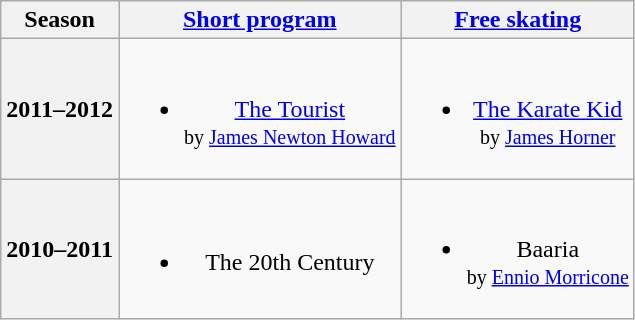<table class="wikitable" style="text-align:center">
<tr>
<th>Season</th>
<th><a href='#'>Short program</a></th>
<th><a href='#'>Free skating</a></th>
</tr>
<tr>
<th>2011–2012 <br> </th>
<td><br><ul><li><a href='#'>The Tourist</a> <br><small> by <a href='#'>James Newton Howard</a> </small></li></ul></td>
<td><br><ul><li><a href='#'>The Karate Kid</a> <br><small> by <a href='#'>James Horner</a> </small></li></ul></td>
</tr>
<tr>
<th>2010–2011 <br> </th>
<td><br><ul><li>The 20th Century</li></ul></td>
<td><br><ul><li>Baaria <br><small> by <a href='#'>Ennio Morricone</a> </small></li></ul></td>
</tr>
</table>
